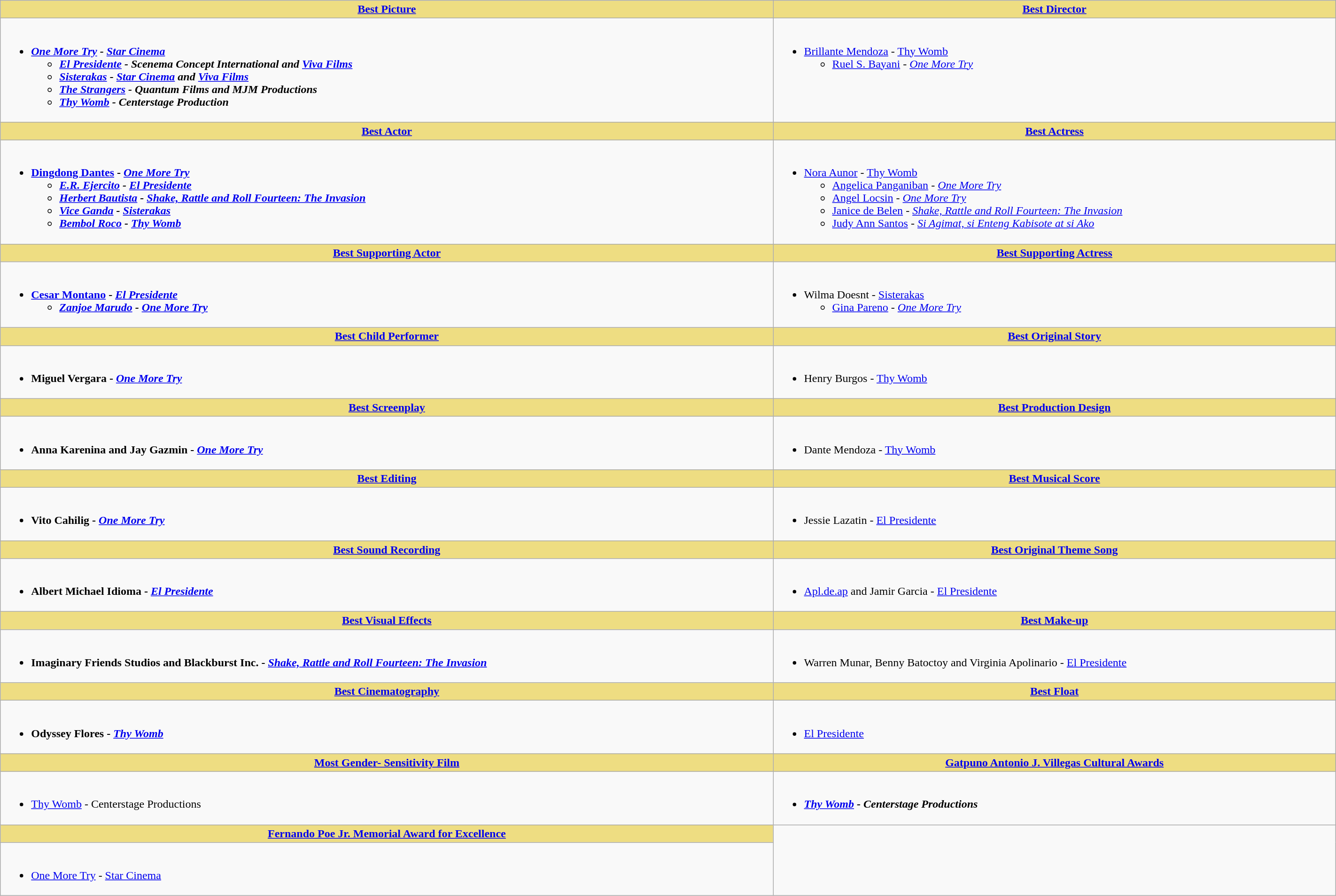<table class=wikitable style="width:150%">
<tr>
<th style="background:#EEDD82;" ! style="width="50%"><a href='#'>Best Picture</a></th>
<th style="background:#EEDD82;" ! style="width="50%"><a href='#'>Best Director</a></th>
</tr>
<tr>
<td valign="top"><br><ul><li><strong><em><a href='#'>One More Try</a><em> - <a href='#'>Star Cinema</a><strong><ul><li></em><a href='#'>El Presidente</a><em> - Scenema Concept International and <a href='#'>Viva Films</a> </li><li></em><a href='#'>Sisterakas</a><em> - <a href='#'>Star Cinema</a> and <a href='#'>Viva Films</a> </li><li></em><a href='#'>The Strangers</a><em> - Quantum Films and MJM Productions</li><li></em><a href='#'>Thy Womb</a><em> - Centerstage Production</li></ul></li></ul></td>
<td valign="top"><br><ul><li></strong><a href='#'>Brillante Mendoza</a> - </em><a href='#'>Thy Womb</a></em></strong><ul><li><a href='#'>Ruel S. Bayani</a> - <em><a href='#'>One More Try</a></em></li></ul></li></ul></td>
</tr>
<tr>
<th style="background:#EEDD82;" ! style="width="50%"><a href='#'>Best Actor</a></th>
<th style="background:#EEDD82;" ! style="width="50%"><a href='#'>Best Actress</a></th>
</tr>
<tr>
<td valign="top"><br><ul><li><strong><a href='#'>Dingdong Dantes</a> - <em><a href='#'>One More Try</a><strong><em><ul><li><a href='#'>E.R. Ejercito</a> - </em><a href='#'>El Presidente</a><em></li><li><a href='#'>Herbert Bautista</a> - </em><a href='#'>Shake, Rattle and Roll Fourteen: The Invasion</a><em></li><li><a href='#'>Vice Ganda</a> - </em><a href='#'>Sisterakas</a><em></li><li><a href='#'>Bembol Roco</a> - </em><a href='#'>Thy Womb</a><em></li></ul></li></ul></td>
<td valign="top"><br><ul><li></strong><a href='#'>Nora Aunor</a> - </em><a href='#'>Thy Womb</a></em></strong><ul><li><a href='#'>Angelica Panganiban</a> - <em><a href='#'>One More Try</a></em></li><li><a href='#'>Angel Locsin</a> - <em><a href='#'>One More Try</a></em></li><li><a href='#'>Janice de Belen</a> - <em><a href='#'>Shake, Rattle and Roll Fourteen: The Invasion</a></em></li><li><a href='#'>Judy Ann Santos</a> - <em><a href='#'>Si Agimat, si Enteng Kabisote at si Ako</a></em></li></ul></li></ul></td>
</tr>
<tr>
<th style="background:#EEDD82;" ! style="width="50%"><a href='#'>Best Supporting Actor</a></th>
<th style="background:#EEDD82;" ! style="width="50%"><a href='#'>Best Supporting Actress</a></th>
</tr>
<tr>
<td valign="top"><br><ul><li><strong><a href='#'>Cesar Montano</a> - <em><a href='#'>El Presidente</a><strong><em><ul><li><a href='#'>Zanjoe Marudo</a> - </em><a href='#'>One More Try</a><em></li></ul></li></ul></td>
<td valign="top"><br><ul><li></strong>Wilma Doesnt - </em><a href='#'>Sisterakas</a></em></strong><ul><li><a href='#'>Gina Pareno</a> - <em><a href='#'>One More Try</a></em></li></ul></li></ul></td>
</tr>
<tr>
<th style="background:#EEDD82;" ! style="width="50%"><a href='#'>Best Child Performer</a></th>
<th style="background:#EEDD82;" ! style="width="50%"><a href='#'>Best Original Story</a></th>
</tr>
<tr>
<td valign="top"><br><ul><li><strong>Miguel Vergara - <em><a href='#'>One More Try</a><strong><em></li></ul></td>
<td valign="top"><br><ul><li></strong>Henry Burgos - </em><a href='#'>Thy Womb</a></em></strong></li></ul></td>
</tr>
<tr>
<th style="background:#EEDD82;" ! style="width="50%"><a href='#'>Best Screenplay</a></th>
<th style="background:#EEDD82;" ! style="width="50%"><a href='#'>Best Production Design</a></th>
</tr>
<tr>
<td valign="top"><br><ul><li><strong> Anna Karenina and Jay Gazmin - <em><a href='#'>One More Try</a><strong><em></li></ul></td>
<td valign="top"><br><ul><li></strong>Dante Mendoza - </em><a href='#'>Thy Womb</a></em></strong></li></ul></td>
</tr>
<tr>
<th style="background:#EEDD82;" ! style="width="50%"><a href='#'>Best Editing</a></th>
<th style="background:#EEDD82;" ! style="width="50%"><a href='#'>Best Musical Score</a></th>
</tr>
<tr>
<td valign="top"><br><ul><li><strong>Vito Cahilig - <em><a href='#'>One More Try</a><strong><em></li></ul></td>
<td valign="top"><br><ul><li></strong>Jessie Lazatin - </em><a href='#'>El Presidente</a></em></strong></li></ul></td>
</tr>
<tr>
<th style="background:#EEDD82;" ! style="width="50%"><a href='#'>Best Sound Recording</a></th>
<th style="background:#EEDD82;" ! style="width="50%"><a href='#'>Best Original Theme Song</a></th>
</tr>
<tr>
<td valign="top"><br><ul><li><strong>Albert Michael Idioma - <em><a href='#'>El Presidente</a><strong><em></li></ul></td>
<td valign="top"><br><ul><li></strong><a href='#'>Apl.de.ap</a> and Jamir Garcia - </em><a href='#'>El Presidente</a></em></strong></li></ul></td>
</tr>
<tr>
<th style="background:#EEDD82;" ! style="width="50%"><a href='#'>Best Visual Effects</a></th>
<th style="background:#EEDD82;" ! style="width="50%"><a href='#'>Best Make-up</a></th>
</tr>
<tr>
<td valign="top"><br><ul><li><strong>Imaginary Friends Studios and Blackburst Inc. - <em><a href='#'>Shake, Rattle and Roll Fourteen: The Invasion</a><strong><em></li></ul></td>
<td valign="top"><br><ul><li></strong>Warren Munar, Benny Batoctoy and Virginia Apolinario - </em><a href='#'>El Presidente</a></em></strong></li></ul></td>
</tr>
<tr>
<th style="background:#EEDD82;" ! style="width="50%"><a href='#'>Best Cinematography</a></th>
<th style="background:#EEDD82;" ! style="width="50%"><a href='#'>Best Float</a></th>
</tr>
<tr>
<td valign="top"><br><ul><li><strong>Odyssey Flores - <em><a href='#'>Thy Womb</a><strong><em></li></ul></td>
<td valign="top"><br><ul><li></em></strong><a href='#'>El Presidente</a><strong><em></li></ul></td>
</tr>
<tr>
<th style="background:#EEDD82;" ! style="width="50%"><a href='#'>Most Gender- Sensitivity Film</a></th>
<th style="background:#EEDD82;" ! style="width="50%"><a href='#'>Gatpuno Antonio J. Villegas Cultural Awards</a></th>
</tr>
<tr>
<td valign="top"><br><ul><li></em></strong><a href='#'>Thy Womb</a></em> - Centerstage Productions</strong></li></ul></td>
<td valign="top"><br><ul><li><strong><em><a href='#'>Thy Womb</a><em> - Centerstage Productions<strong></li></ul></td>
</tr>
<tr>
<th style="background:#EEDD82;" ! style="width="50%"><a href='#'>Fernando Poe Jr. Memorial Award for Excellence</a></th>
</tr>
<tr>
<td valign="top"><br><ul><li></em></strong><a href='#'>One More Try</a></em> - <a href='#'>Star Cinema</a></strong></li></ul></td>
</tr>
</table>
